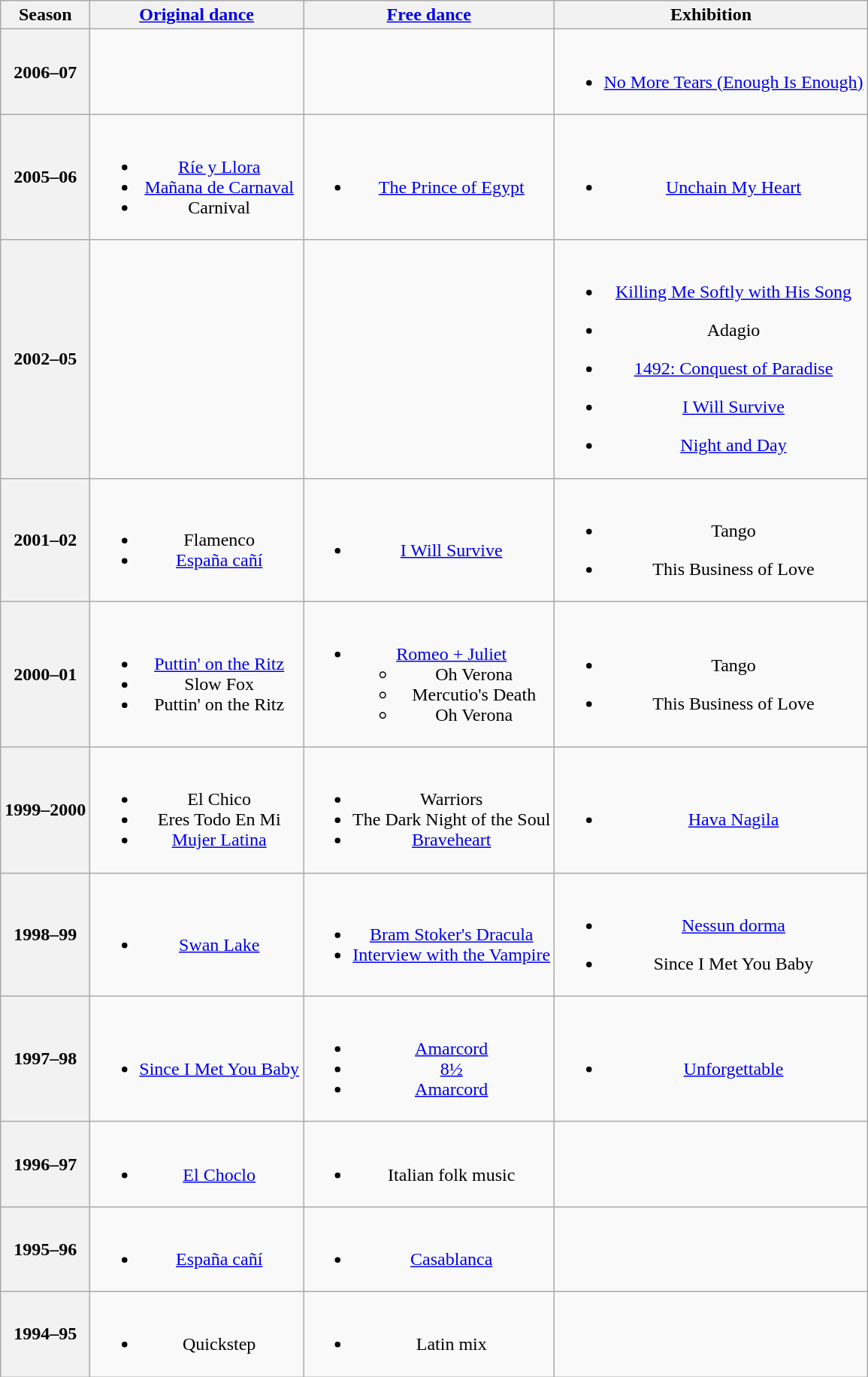<table class="wikitable" style="text-align:center">
<tr>
<th>Season</th>
<th><a href='#'>Original dance</a></th>
<th><a href='#'>Free dance</a></th>
<th>Exhibition</th>
</tr>
<tr>
<th>2006–07</th>
<td></td>
<td></td>
<td><br><ul><li><a href='#'>No More Tears (Enough Is Enough)</a> <br></li></ul></td>
</tr>
<tr>
<th>2005–06<br></th>
<td><br><ul><li> <a href='#'>Ríe y Llora</a> <br></li><li> <a href='#'>Mañana de Carnaval</a> <br></li><li> Carnival</li></ul></td>
<td><br><ul><li><a href='#'>The Prince of Egypt</a> <br></li></ul></td>
<td><br><ul><li><a href='#'>Unchain My Heart</a> <br></li></ul></td>
</tr>
<tr>
<th>2002–05</th>
<td></td>
<td></td>
<td><br><ul><li><a href='#'>Killing Me Softly with His Song</a> <br></li></ul><ul><li>Adagio <br></li></ul><ul><li><a href='#'>1492: Conquest of Paradise</a> <br></li></ul><ul><li><a href='#'>I Will Survive</a> <br></li></ul><ul><li><a href='#'>Night and Day</a> <br></li></ul></td>
</tr>
<tr>
<th>2001–02<br></th>
<td><br><ul><li>Flamenco</li><li> <a href='#'>España cañí</a> <br></li></ul></td>
<td><br><ul><li><a href='#'>I Will Survive</a> <br></li></ul></td>
<td><br><ul><li>Tango <br></li></ul><ul><li>This Business of Love <br></li></ul></td>
</tr>
<tr>
<th>2000–01<br></th>
<td><br><ul><li> <a href='#'>Puttin' on the Ritz</a> <br></li><li> Slow Fox <br></li><li> Puttin' on the Ritz <br></li></ul></td>
<td><br><ul><li><a href='#'>Romeo + Juliet</a> <br><ul><li>Oh Verona</li><li>Mercutio's Death</li><li>Oh Verona</li></ul></li></ul></td>
<td><br><ul><li>Tango <br></li></ul><ul><li>This Business of Love <br></li></ul></td>
</tr>
<tr>
<th>1999–2000</th>
<td><br><ul><li> El Chico</li><li> Eres Todo En Mi <br></li><li> <a href='#'>Mujer Latina</a> <br></li></ul></td>
<td><br><ul><li>Warriors <br></li><li>The Dark Night of the Soul <br></li><li><a href='#'>Braveheart</a> <br></li></ul></td>
<td><br><ul><li><a href='#'>Hava Nagila</a></li></ul></td>
</tr>
<tr>
<th>1998–99</th>
<td><br><ul><li> <a href='#'>Swan Lake</a> <br></li></ul></td>
<td><br><ul><li><a href='#'>Bram Stoker's Dracula</a> <br></li><li><a href='#'>Interview with the Vampire</a> <br></li></ul></td>
<td><br><ul><li><a href='#'>Nessun dorma</a> <br></li></ul><ul><li>Since I Met You Baby</li></ul></td>
</tr>
<tr>
<th>1997–98</th>
<td><br><ul><li> <a href='#'>Since I Met You Baby</a></li></ul></td>
<td><br><ul><li><a href='#'>Amarcord</a> <br></li><li><a href='#'>8½</a> <br></li><li><a href='#'>Amarcord</a> <br></li></ul></td>
<td><br><ul><li><a href='#'>Unforgettable</a> <br></li></ul></td>
</tr>
<tr>
<th>1996–97</th>
<td><br><ul><li> <a href='#'>El Choclo</a> <br></li></ul></td>
<td><br><ul><li>Italian folk music</li></ul></td>
<td></td>
</tr>
<tr>
<th>1995–96</th>
<td><br><ul><li> <a href='#'>España cañí</a> <br></li></ul></td>
<td><br><ul><li><a href='#'>Casablanca</a> <br></li></ul></td>
<td></td>
</tr>
<tr>
<th>1994–95</th>
<td><br><ul><li>Quickstep</li></ul></td>
<td><br><ul><li>Latin mix</li></ul></td>
<td></td>
</tr>
</table>
